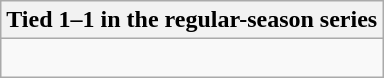<table class="wikitable collapsible collapsed">
<tr>
<th>Tied 1–1 in the regular-season series</th>
</tr>
<tr>
<td><br>
</td>
</tr>
</table>
